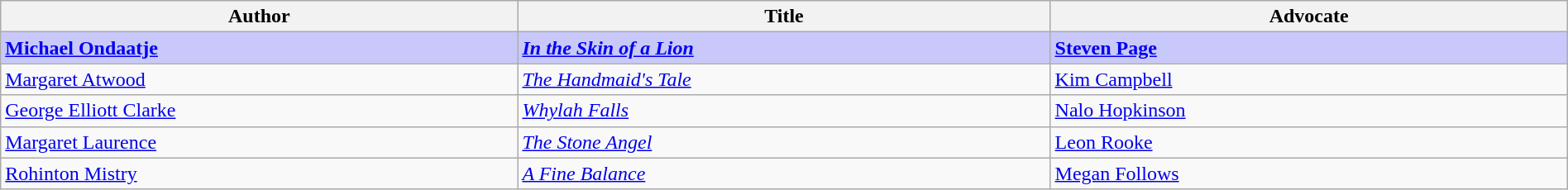<table class="wikitable" style="width:100%;">
<tr>
<th width=33%>Author</th>
<th width=34%>Title</th>
<th width=34%>Advocate</th>
</tr>
<tr>
<td style="background:#C8C8FA"><strong><a href='#'>Michael Ondaatje</a></strong></td>
<td style="background:#C8C8FA"><strong><em><a href='#'>In the Skin of a Lion</a></em></strong></td>
<td style="background:#C8C8FA"><strong><a href='#'>Steven Page</a></strong></td>
</tr>
<tr>
<td><a href='#'>Margaret Atwood</a></td>
<td><em><a href='#'>The Handmaid's Tale</a></em></td>
<td><a href='#'>Kim Campbell</a></td>
</tr>
<tr>
<td><a href='#'>George Elliott Clarke</a></td>
<td><em><a href='#'>Whylah Falls</a></em></td>
<td><a href='#'>Nalo Hopkinson</a></td>
</tr>
<tr>
<td><a href='#'>Margaret Laurence</a></td>
<td><em><a href='#'>The Stone Angel</a></em></td>
<td><a href='#'>Leon Rooke</a></td>
</tr>
<tr>
<td><a href='#'>Rohinton Mistry</a></td>
<td><em><a href='#'>A Fine Balance</a></em></td>
<td><a href='#'>Megan Follows</a></td>
</tr>
</table>
